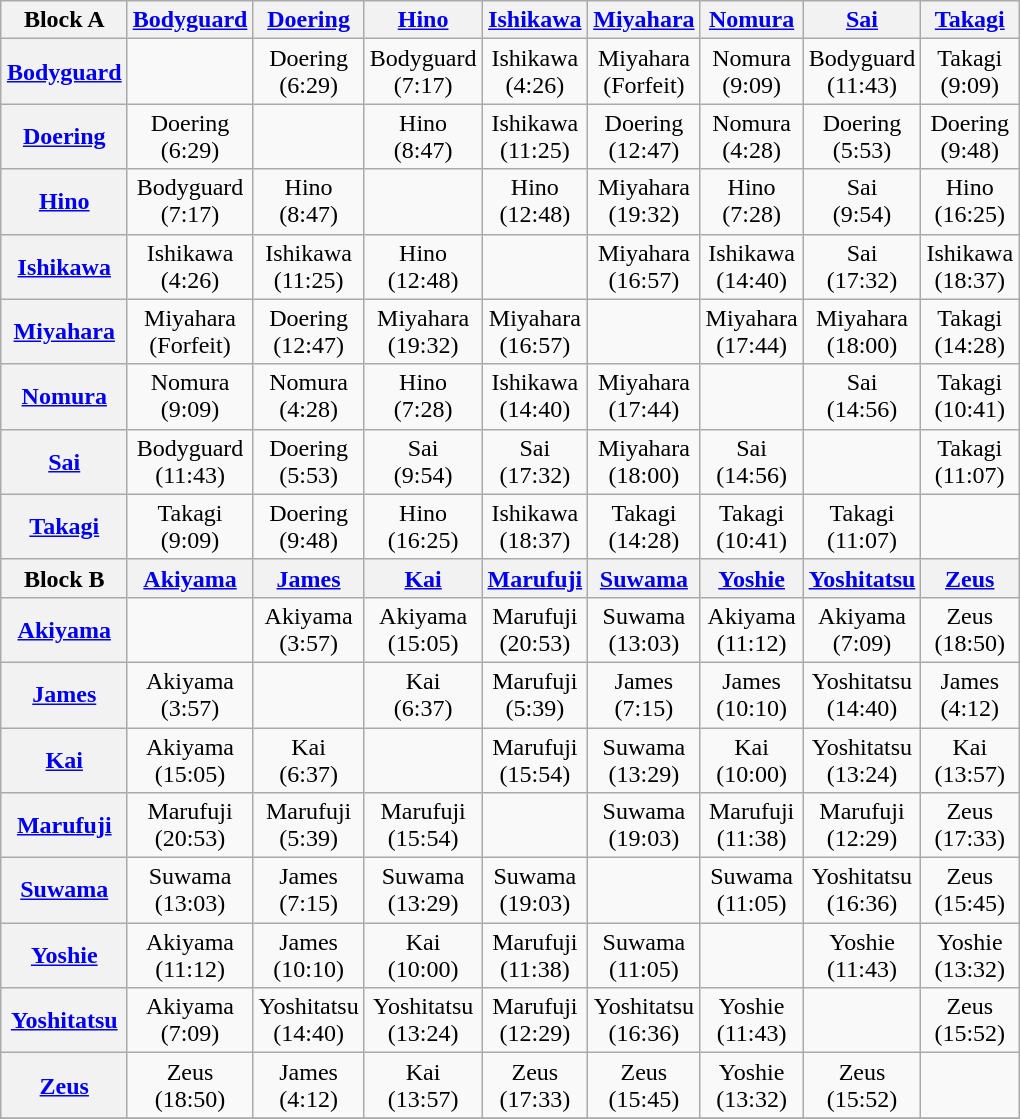<table class="wikitable" style="margin: 1em auto 1em auto; text-align:center;">
<tr>
<th>Block A</th>
<th><a href='#'>Bodyguard</a></th>
<th><a href='#'>Doering</a></th>
<th><a href='#'>Hino</a></th>
<th><a href='#'>Ishikawa</a></th>
<th><a href='#'>Miyahara</a></th>
<th><a href='#'>Nomura</a></th>
<th><a href='#'>Sai</a></th>
<th><a href='#'>Takagi</a></th>
</tr>
<tr>
<th><a href='#'>Bodyguard</a></th>
<td></td>
<td>Doering<br>(6:29)</td>
<td>Bodyguard<br>(7:17)</td>
<td>Ishikawa<br>(4:26)</td>
<td>Miyahara<br>(Forfeit)</td>
<td>Nomura<br>(9:09)</td>
<td>Bodyguard<br>(11:43)</td>
<td>Takagi<br>(9:09)</td>
</tr>
<tr>
<th><a href='#'>Doering</a></th>
<td>Doering<br>(6:29)</td>
<td></td>
<td>Hino<br>(8:47)</td>
<td>Ishikawa<br>(11:25)</td>
<td>Doering<br>(12:47)</td>
<td>Nomura<br>(4:28)</td>
<td>Doering<br>(5:53)</td>
<td>Doering<br>(9:48)</td>
</tr>
<tr>
<th><a href='#'>Hino</a></th>
<td>Bodyguard<br>(7:17)</td>
<td>Hino<br>(8:47)</td>
<td></td>
<td>Hino<br>(12:48)</td>
<td>Miyahara<br>(19:32)</td>
<td>Hino<br>(7:28)</td>
<td>Sai<br>(9:54)</td>
<td>Hino<br>(16:25)</td>
</tr>
<tr>
<th><a href='#'>Ishikawa</a></th>
<td>Ishikawa<br>(4:26)</td>
<td>Ishikawa<br>(11:25)</td>
<td>Hino<br>(12:48)</td>
<td></td>
<td>Miyahara<br>(16:57)</td>
<td>Ishikawa<br>(14:40)</td>
<td>Sai<br>(17:32)</td>
<td>Ishikawa<br>(18:37)</td>
</tr>
<tr>
<th><a href='#'>Miyahara</a></th>
<td>Miyahara<br>(Forfeit)</td>
<td>Doering<br>(12:47)</td>
<td>Miyahara<br>(19:32)</td>
<td>Miyahara<br>(16:57)</td>
<td></td>
<td>Miyahara<br>(17:44)</td>
<td>Miyahara<br>(18:00)</td>
<td>Takagi<br>(14:28)</td>
</tr>
<tr>
<th><a href='#'>Nomura</a></th>
<td>Nomura<br>(9:09)</td>
<td>Nomura<br>(4:28)</td>
<td>Hino<br>(7:28)</td>
<td>Ishikawa<br>(14:40)</td>
<td>Miyahara<br>(17:44)</td>
<td></td>
<td>Sai<br>(14:56)</td>
<td>Takagi<br>(10:41)</td>
</tr>
<tr>
<th><a href='#'>Sai</a></th>
<td>Bodyguard<br>(11:43)</td>
<td>Doering<br>(5:53)</td>
<td>Sai<br>(9:54)</td>
<td>Sai<br>(17:32)</td>
<td>Miyahara<br>(18:00)</td>
<td>Sai<br>(14:56)</td>
<td></td>
<td>Takagi<br>(11:07)</td>
</tr>
<tr>
<th><a href='#'>Takagi</a></th>
<td>Takagi<br>(9:09)</td>
<td>Doering<br>(9:48)</td>
<td>Hino<br>(16:25)</td>
<td>Ishikawa<br>(18:37)</td>
<td>Takagi<br>(14:28)</td>
<td>Takagi<br>(10:41)</td>
<td>Takagi<br>(11:07)</td>
<td></td>
</tr>
<tr>
<th>Block B</th>
<th><a href='#'>Akiyama</a></th>
<th><a href='#'>James</a></th>
<th><a href='#'>Kai</a></th>
<th><a href='#'>Marufuji</a></th>
<th><a href='#'>Suwama</a></th>
<th><a href='#'>Yoshie</a></th>
<th><a href='#'>Yoshitatsu</a></th>
<th><a href='#'>Zeus</a></th>
</tr>
<tr>
<th><a href='#'>Akiyama</a></th>
<td></td>
<td>Akiyama<br>(3:57)</td>
<td>Akiyama<br>(15:05)</td>
<td>Marufuji<br>(20:53)</td>
<td>Suwama<br>(13:03)</td>
<td>Akiyama<br>(11:12)</td>
<td>Akiyama<br>(7:09)</td>
<td>Zeus<br>(18:50)</td>
</tr>
<tr>
<th><a href='#'>James</a></th>
<td>Akiyama<br>(3:57)</td>
<td></td>
<td>Kai<br>(6:37)</td>
<td>Marufuji<br>(5:39)</td>
<td>James<br>(7:15)</td>
<td>James<br>(10:10)</td>
<td>Yoshitatsu<br>(14:40)</td>
<td>James<br>(4:12)</td>
</tr>
<tr>
<th><a href='#'>Kai</a></th>
<td>Akiyama<br>(15:05)</td>
<td>Kai<br>(6:37)</td>
<td></td>
<td>Marufuji<br>(15:54)</td>
<td>Suwama<br>(13:29)</td>
<td>Kai<br>(10:00)</td>
<td>Yoshitatsu<br>(13:24)</td>
<td>Kai<br>(13:57)</td>
</tr>
<tr>
<th><a href='#'>Marufuji</a></th>
<td>Marufuji<br>(20:53)</td>
<td>Marufuji<br>(5:39)</td>
<td>Marufuji<br>(15:54)</td>
<td></td>
<td>Suwama<br>(19:03)</td>
<td>Marufuji<br>(11:38)</td>
<td>Marufuji<br>(12:29)</td>
<td>Zeus<br>(17:33)</td>
</tr>
<tr>
<th><a href='#'>Suwama</a></th>
<td>Suwama<br>(13:03)</td>
<td>James<br>(7:15)</td>
<td>Suwama<br>(13:29)</td>
<td>Suwama<br>(19:03)</td>
<td></td>
<td>Suwama<br>(11:05)</td>
<td>Yoshitatsu<br>(16:36)</td>
<td>Zeus<br>(15:45)</td>
</tr>
<tr>
<th><a href='#'>Yoshie</a></th>
<td>Akiyama<br>(11:12)</td>
<td>James<br>(10:10)</td>
<td>Kai<br>(10:00)</td>
<td>Marufuji<br>(11:38)</td>
<td>Suwama<br>(11:05)</td>
<td></td>
<td>Yoshie<br>(11:43)</td>
<td>Yoshie<br>(13:32)</td>
</tr>
<tr>
<th><a href='#'>Yoshitatsu</a></th>
<td>Akiyama<br>(7:09)</td>
<td>Yoshitatsu<br>(14:40)</td>
<td>Yoshitatsu<br>(13:24)</td>
<td>Marufuji<br>(12:29)</td>
<td>Yoshitatsu<br>(16:36)</td>
<td>Yoshie<br>(11:43)</td>
<td></td>
<td>Zeus<br>(15:52)</td>
</tr>
<tr>
<th><a href='#'>Zeus</a></th>
<td>Zeus<br>(18:50)</td>
<td>James<br>(4:12)</td>
<td>Kai<br>(13:57)</td>
<td>Zeus<br>(17:33)</td>
<td>Zeus<br>(15:45)</td>
<td>Yoshie<br>(13:32)</td>
<td>Zeus<br>(15:52)</td>
<td></td>
</tr>
<tr>
</tr>
</table>
